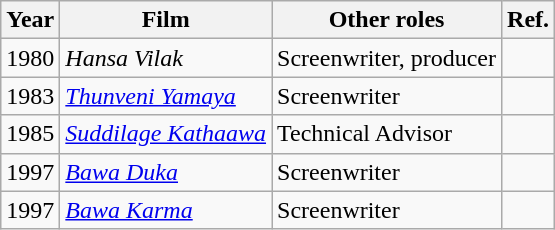<table class="wikitable">
<tr>
<th>Year</th>
<th>Film</th>
<th>Other roles</th>
<th>Ref.</th>
</tr>
<tr>
<td>1980</td>
<td><em>Hansa Vilak</em></td>
<td>Screenwriter, producer</td>
<td></td>
</tr>
<tr>
<td>1983</td>
<td><em><a href='#'>Thunveni Yamaya</a></em></td>
<td>Screenwriter</td>
<td></td>
</tr>
<tr>
<td>1985</td>
<td><em><a href='#'>Suddilage Kathaawa</a></em></td>
<td>Technical Advisor</td>
<td></td>
</tr>
<tr>
<td>1997</td>
<td><em><a href='#'>Bawa Duka</a></em></td>
<td>Screenwriter</td>
<td></td>
</tr>
<tr>
<td>1997</td>
<td><em><a href='#'>Bawa Karma</a></em></td>
<td>Screenwriter</td>
<td></td>
</tr>
</table>
